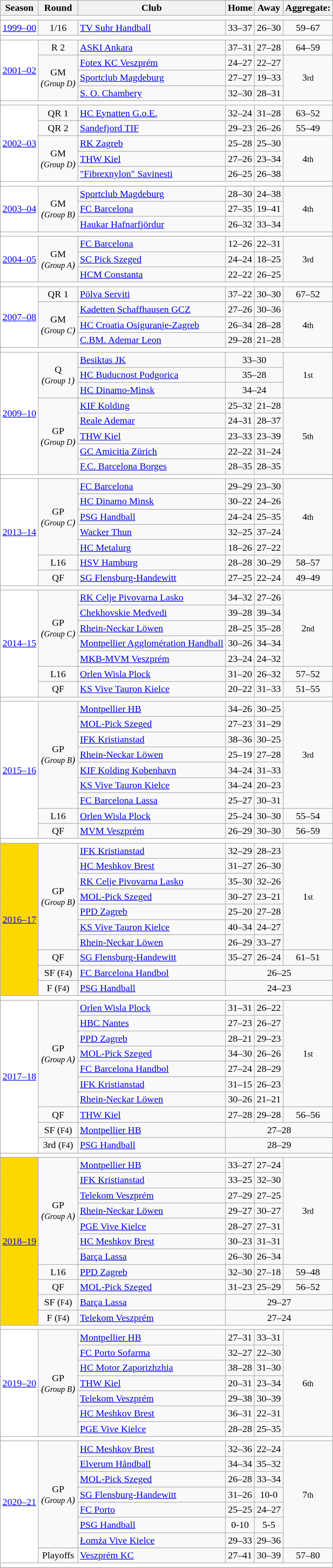<table class="wikitable" style="text-align: left">
<tr>
<th>Season</th>
<th>Round</th>
<th>Club</th>
<th>Home</th>
<th>Away</th>
<th>Aggregate:</th>
</tr>
<tr>
<td colspan=7 style="text-align: center;" bgcolor=white></td>
</tr>
<tr>
<td rowspan=1 bgcolor=white><a href='#'>1999–00</a></td>
<td align=center>1/16</td>
<td> <a href='#'>TV Suhr Handball</a></td>
<td align=center>33–37</td>
<td align=center>26–30</td>
<td align=center>59–67</td>
</tr>
<tr>
<td colspan=7 style="text-align: center;" bgcolor=white></td>
</tr>
<tr>
<td rowspan=4 bgcolor=white><a href='#'>2001–02</a></td>
<td align=center>R 2</td>
<td> <a href='#'>ASKI Ankara</a></td>
<td align=center>37–31</td>
<td align=center>27–28</td>
<td align=center>64–59</td>
</tr>
<tr>
<td align=center rowspan=3>GM<br><em>(<small>Group D</small>)</em></td>
<td> <a href='#'>Fotex KC Veszprém</a></td>
<td align=center>24–27</td>
<td align=center>22–27</td>
<td align=center rowspan=3>3<small>rd</small></td>
</tr>
<tr>
<td> <a href='#'>Sportclub Magdeburg</a></td>
<td align=center>27–27</td>
<td align=center>19–33</td>
</tr>
<tr>
<td> <a href='#'>S. O. Chambery</a></td>
<td align=center>32–30</td>
<td align=center>28–31</td>
</tr>
<tr>
<td colspan=7 style="text-align: center;" bgcolor=white></td>
</tr>
<tr>
<td rowspan=5 bgcolor=white><a href='#'>2002–03</a></td>
<td align=center>QR 1</td>
<td> <a href='#'>HC Eynatten G.o.E.</a></td>
<td align=center>32–24</td>
<td align=center>31–28</td>
<td align=center>63–52</td>
</tr>
<tr>
<td align=center>QR 2</td>
<td> <a href='#'>Sandefjord TIF</a></td>
<td align=center>29–23</td>
<td align=center>26–26</td>
<td align=center>55–49</td>
</tr>
<tr>
<td align=center rowspan=3>GM<br><em>(<small>Group D</small>)</em></td>
<td> <a href='#'>RK Zagreb</a></td>
<td align=center>25–28</td>
<td align=center>25–30</td>
<td align=center rowspan=3>4<small>th</small></td>
</tr>
<tr>
<td> <a href='#'>THW Kiel</a></td>
<td align=center>27–26</td>
<td align=center>23–34</td>
</tr>
<tr>
<td> <a href='#'>"Fibrexnylon" Savinesti</a></td>
<td align=center>26–25</td>
<td align=center>26–38</td>
</tr>
<tr>
<td colspan=7 style="text-align: center;" bgcolor=white></td>
</tr>
<tr>
<td rowspan=4 bgcolor=white><a href='#'>2003–04</a></td>
</tr>
<tr>
<td align=center rowspan=3>GM<br><em>(<small>Group B</small>)</em></td>
<td> <a href='#'>Sportclub Magdeburg</a></td>
<td align=center>28–30</td>
<td align=center>24–38</td>
<td align=center rowspan=3>4<small>th</small></td>
</tr>
<tr>
<td> <a href='#'>FC Barcelona</a></td>
<td align=center>27–35</td>
<td align=center>19–41</td>
</tr>
<tr>
<td> <a href='#'>Haukar Hafnarfjördur</a></td>
<td align=center>26–32</td>
<td align=center>33–34</td>
</tr>
<tr>
<td colspan=7 style="text-align: center;" bgcolor=white></td>
</tr>
<tr>
<td rowspan=4 bgcolor=white><a href='#'>2004–05</a></td>
</tr>
<tr>
<td align=center rowspan=3>GM<br><em>(<small>Group A</small>)</em></td>
<td> <a href='#'>FC Barcelona</a></td>
<td align=center>12–26</td>
<td align=center>22–31</td>
<td align=center rowspan=3>3<small>rd</small></td>
</tr>
<tr>
<td> <a href='#'>SC Pick Szeged</a></td>
<td align=center>24–24</td>
<td align=center>18–25</td>
</tr>
<tr>
<td> <a href='#'>HCM Constanta</a></td>
<td align=center>22–22</td>
<td align=center>26–25</td>
</tr>
<tr>
<td colspan=7 style="text-align: center;" bgcolor=white></td>
</tr>
<tr>
<td rowspan=4 bgcolor=white><a href='#'>2007–08</a></td>
<td align=center>QR 1</td>
<td> <a href='#'>Pölva Serviti</a></td>
<td align=center>37–22</td>
<td align=center>30–30</td>
<td align=center>67–52</td>
</tr>
<tr>
<td align=center rowspan=3>GM<br><em>(<small>Group C</small>)</em></td>
<td> <a href='#'>Kadetten Schaffhausen GCZ</a></td>
<td align=center>27–26</td>
<td align=center>30–36</td>
<td align=center rowspan=3>4<small>th</small></td>
</tr>
<tr>
<td> <a href='#'>HC Croatia Osiguranje-Zagreb</a></td>
<td align=center>26–34</td>
<td align=center>28–28</td>
</tr>
<tr>
<td> <a href='#'>C.BM. Ademar Leon</a></td>
<td align=center>29–28</td>
<td align=center>21–28</td>
</tr>
<tr>
<td colspan=7 style="text-align: center;" bgcolor=white></td>
</tr>
<tr>
<td rowspan=8 bgcolor=white><a href='#'>2009–10</a></td>
<td align=center rowspan=3>Q<br><em>(<small>Group 1</small>)</em></td>
<td> <a href='#'>Besiktas JK</a></td>
<td align=center colspan=2>33–30</td>
<td align=center rowspan=3>1<small>st</small></td>
</tr>
<tr>
<td> <a href='#'>HC Buducnost Podgorica</a></td>
<td align=center colspan=2>35–28</td>
</tr>
<tr>
<td> <a href='#'>HC Dinamo-Minsk</a></td>
<td align=center colspan=2>34–24</td>
</tr>
<tr>
<td align=center rowspan=5>GP<br><em>(<small>Group D</small>)</em></td>
<td> <a href='#'>KIF Kolding</a></td>
<td align=center>25–32</td>
<td align=center>21–28</td>
<td align=center rowspan=5>5<small>th</small></td>
</tr>
<tr>
<td> <a href='#'>Reale Ademar</a></td>
<td align=center>24–31</td>
<td align=center>28–37</td>
</tr>
<tr>
<td> <a href='#'>THW Kiel</a></td>
<td align=center>23–33</td>
<td align=center>23–39</td>
</tr>
<tr>
<td> <a href='#'>GC Amicitia Zürich</a></td>
<td align=center>22–22</td>
<td align=center>31–24</td>
</tr>
<tr>
<td> <a href='#'>F.C. Barcelona Borges</a></td>
<td align=center>28–35</td>
<td align=center>28–35</td>
</tr>
<tr>
<td colspan=7 style="text-align: center;" bgcolor=white></td>
</tr>
<tr>
<td rowspan=7 bgcolor=white><a href='#'>2013–14</a></td>
<td align=center rowspan=5>GP<br><em>(<small>Group C</small>)</em></td>
<td> <a href='#'>FC Barcelona</a></td>
<td align=center>29–29</td>
<td align=center>23–30</td>
<td align=center rowspan=5>4<small>th</small></td>
</tr>
<tr>
<td> <a href='#'>HC Dinamo Minsk</a></td>
<td align=center>30–22</td>
<td align=center>24–26</td>
</tr>
<tr>
<td> <a href='#'>PSG Handball</a></td>
<td align=center>24–24</td>
<td align=center>25–35</td>
</tr>
<tr>
<td> <a href='#'>Wacker Thun</a></td>
<td align=center>32–25</td>
<td align=center>37–24</td>
</tr>
<tr>
<td> <a href='#'>HC Metalurg</a></td>
<td align=center>18–26</td>
<td align=center>27–22</td>
</tr>
<tr>
<td align=center>L16</td>
<td> <a href='#'>HSV Hamburg</a></td>
<td align=center>28–28</td>
<td align=center>30–29</td>
<td align=center>58–57</td>
</tr>
<tr>
<td align=center>QF</td>
<td> <a href='#'>SG Flensburg-Handewitt</a></td>
<td align=center>27–25</td>
<td align=center>22–24</td>
<td align=center>49–49</td>
</tr>
<tr>
<td colspan=7 style="text-align: center;" bgcolor=white></td>
</tr>
<tr>
<td rowspan=7 bgcolor=white><a href='#'>2014–15</a></td>
<td align=center rowspan=5>GP<br><em>(<small>Group C</small>)</em></td>
<td> <a href='#'>RK Celje Pivovarna Lasko</a></td>
<td align=center>34–32</td>
<td align=center>27–26</td>
<td align=center rowspan=5>2<small>nd</small></td>
</tr>
<tr>
<td> <a href='#'>Chekhovskie Medvedi</a></td>
<td align=center>39–28</td>
<td align=center>39–34</td>
</tr>
<tr>
<td> <a href='#'>Rhein-Neckar Löwen</a></td>
<td align=center>28–25</td>
<td align=center>35–28</td>
</tr>
<tr>
<td> <a href='#'>Montpellier Agglomération Handball</a></td>
<td align=center>30–26</td>
<td align=center>34–34</td>
</tr>
<tr>
<td> <a href='#'>MKB-MVM Veszprém</a></td>
<td align=center>23–24</td>
<td align=center>24–32</td>
</tr>
<tr>
<td align=center>L16</td>
<td> <a href='#'>Orlen Wisla Plock</a></td>
<td align=center>31–20</td>
<td align=center>26–32</td>
<td align=center>57–52</td>
</tr>
<tr>
<td align=center>QF</td>
<td> <a href='#'>KS Vive Tauron Kielce</a></td>
<td align=center>20–22</td>
<td align=center>31–33</td>
<td align=center>51–55</td>
</tr>
<tr>
<td colspan=7 style="text-align: center;" bgcolor=white></td>
</tr>
<tr>
<td rowspan=9 bgcolor=white><a href='#'>2015–16</a></td>
<td align=center rowspan=7>GP<br><em>(<small>Group B</small>)</em></td>
<td> <a href='#'>Montpellier HB</a></td>
<td align=center>34–26</td>
<td align=center>30–25</td>
<td align=center rowspan=7>3<small>rd</small></td>
</tr>
<tr>
<td> <a href='#'>MOL-Pick Szeged</a></td>
<td align=center>27–23</td>
<td align=center>31–29</td>
</tr>
<tr>
<td> <a href='#'>IFK Kristianstad</a></td>
<td align=center>38–36</td>
<td align=center>30–25</td>
</tr>
<tr>
<td> <a href='#'>Rhein-Neckar Löwen</a></td>
<td align=center>25–19</td>
<td align=center>27–28</td>
</tr>
<tr>
<td> <a href='#'>KIF Kolding Kobenhavn</a></td>
<td align=center>34–24</td>
<td align=center>31–33</td>
</tr>
<tr>
<td> <a href='#'>KS Vive Tauron Kielce</a></td>
<td align=center>34–24</td>
<td align=center>20–23</td>
</tr>
<tr>
<td> <a href='#'>FC Barcelona Lassa</a></td>
<td align=center>25–27</td>
<td align=center>30–31</td>
</tr>
<tr>
<td align=center>L16</td>
<td> <a href='#'>Orlen Wisla Plock</a></td>
<td align=center>25–24</td>
<td align=center>30–30</td>
<td align=center>55–54</td>
</tr>
<tr>
<td align=center>QF</td>
<td> <a href='#'>MVM Veszprém</a></td>
<td align=center>26–29</td>
<td align=center>30–30</td>
<td align=center>56–59</td>
</tr>
<tr>
<td colspan=7 style="text-align: center;" bgcolor=white></td>
</tr>
<tr>
<td rowspan=10 bgcolor=gold><a href='#'>2016–17</a></td>
<td align=center rowspan=7>GP<br><em>(<small>Group B</small>)</em></td>
<td> <a href='#'>IFK Kristianstad</a></td>
<td align=center>32–29</td>
<td align=center>28–23</td>
<td align=center rowspan=7>1<small>st</small></td>
</tr>
<tr>
<td> <a href='#'>HC Meshkov Brest</a></td>
<td align=center>31–27</td>
<td align=center>26–30</td>
</tr>
<tr>
<td> <a href='#'>RK Celje Pivovarna Lasko</a></td>
<td align=center>35–30</td>
<td align=center>32–26</td>
</tr>
<tr>
<td> <a href='#'>MOL-Pick Szeged</a></td>
<td align=center>30–27</td>
<td align=center>23–21</td>
</tr>
<tr>
<td> <a href='#'>PPD Zagreb</a></td>
<td align=center>25–20</td>
<td align=center>27–28</td>
</tr>
<tr>
<td> <a href='#'>KS Vive Tauron Kielce</a></td>
<td align=center>40–34</td>
<td align=center>24–27</td>
</tr>
<tr>
<td> <a href='#'>Rhein-Neckar Löwen</a></td>
<td align=center>26–29</td>
<td align=center>33–27</td>
</tr>
<tr>
<td align=center>QF</td>
<td> <a href='#'>SG Flensburg-Handewitt</a></td>
<td align=center>35–27</td>
<td align=center>26–24</td>
<td align=center>61–51</td>
</tr>
<tr>
<td align=center>SF (<small>F4</small>)</td>
<td> <a href='#'>FC Barcelona Handbol</a></td>
<td align=center colspan=3>26–25</td>
</tr>
<tr>
<td align=center>F (<small>F4</small>)</td>
<td> <a href='#'>PSG Handball</a></td>
<td align=center colspan=3>24–23</td>
</tr>
<tr>
<td colspan=7 style="text-align: center;" bgcolor=white></td>
</tr>
<tr>
<td rowspan=10 bgcolor=white><a href='#'>2017–18</a></td>
<td align=center rowspan=7>GP<br><em>(<small>Group A</small>)</em></td>
<td> <a href='#'>Orlen Wisla Plock</a></td>
<td align=center>31–31</td>
<td align=center>26–22</td>
<td align=center rowspan=7>1<small>st</small></td>
</tr>
<tr>
<td> <a href='#'>HBC Nantes</a></td>
<td align=center>27–23</td>
<td align=center>26–27</td>
</tr>
<tr>
<td> <a href='#'>PPD Zagreb</a></td>
<td align=center>28–21</td>
<td align=center>29–23</td>
</tr>
<tr>
<td> <a href='#'>MOL-Pick Szeged</a></td>
<td align=center>34–30</td>
<td align=center>26–26</td>
</tr>
<tr>
<td> <a href='#'>FC Barcelona Handbol</a></td>
<td align=center>27–24</td>
<td align=center>28–29</td>
</tr>
<tr>
<td> <a href='#'>IFK Kristianstad</a></td>
<td align=center>31–15</td>
<td align=center>26–23</td>
</tr>
<tr>
<td> <a href='#'>Rhein-Neckar Löwen</a></td>
<td align=center>30–26</td>
<td align=center>21–21</td>
</tr>
<tr>
<td align=center>QF</td>
<td> <a href='#'>THW Kiel</a></td>
<td align=center>27–28</td>
<td align=center>29–28</td>
<td align=center>56–56</td>
</tr>
<tr>
<td align=center>SF (<small>F4</small>)</td>
<td> <a href='#'>Montpellier HB</a></td>
<td align=center colspan=3>27–28</td>
</tr>
<tr>
<td align=center>3rd (<small>F4</small>)</td>
<td> <a href='#'>PSG Handball</a></td>
<td align=center colspan=3>28–29</td>
</tr>
<tr>
<td colspan=7 style="text-align: center;" bgcolor=white></td>
</tr>
<tr>
<td rowspan=11 bgcolor=gold><a href='#'>2018–19</a></td>
<td align=center rowspan=7>GP<br><em>(<small>Group A</small>)</em></td>
<td> <a href='#'>Montpellier HB</a></td>
<td align=center>33–27</td>
<td align=center>27–24</td>
<td align=center rowspan=7>3<small>rd</small></td>
</tr>
<tr>
<td> <a href='#'>IFK Kristianstad</a></td>
<td align=center>33–25</td>
<td align=center>32–30</td>
</tr>
<tr>
<td> <a href='#'>Telekom Veszprém</a></td>
<td align=center>27–29</td>
<td align=center>27–25</td>
</tr>
<tr>
<td> <a href='#'>Rhein-Neckar Löwen</a></td>
<td align=center>29–27</td>
<td align=center>30–27</td>
</tr>
<tr>
<td> <a href='#'>PGE Vive Kielce</a></td>
<td align=center>28–27</td>
<td align=center>27–31</td>
</tr>
<tr>
<td> <a href='#'>HC Meshkov Brest</a></td>
<td align=center>30–23</td>
<td align=center>31–31</td>
</tr>
<tr>
<td> <a href='#'>Barça Lassa</a></td>
<td align=center>26–30</td>
<td align=center>26–34</td>
</tr>
<tr>
<td align=center>L16</td>
<td> <a href='#'>PPD Zagreb</a></td>
<td align=center>32–30</td>
<td align=center>27–18</td>
<td align=center>59–48</td>
</tr>
<tr>
<td align=center>QF</td>
<td> <a href='#'>MOL-Pick Szeged</a></td>
<td align=center>31–23</td>
<td align=center>25–29</td>
<td align=center>56–52</td>
</tr>
<tr>
<td align=center>SF (<small>F4</small>)</td>
<td> <a href='#'>Barça Lassa</a></td>
<td align=center colspan=3>29–27</td>
</tr>
<tr>
<td align=center>F (<small>F4</small>)</td>
<td> <a href='#'>Telekom Veszprém</a></td>
<td align=center colspan=3>27–24</td>
</tr>
<tr>
<td colspan=7 style="text-align: center;" bgcolor=white></td>
</tr>
<tr>
<td rowspan=7 bgcolor=white><a href='#'>2019–20</a></td>
<td align=center rowspan=7>GP<br><em>(<small>Group B</small>)</em></td>
<td> <a href='#'>Montpellier HB</a></td>
<td align=center>27–31</td>
<td align=center>33–31</td>
<td align=center rowspan=7>6<small>th</small></td>
</tr>
<tr>
<td> <a href='#'>FC Porto Sofarma</a></td>
<td align=center>32–27</td>
<td align=center>22–30</td>
</tr>
<tr>
<td> <a href='#'>HC Motor Zaporizhzhia</a></td>
<td align=center>38–28</td>
<td align=center>31–30</td>
</tr>
<tr>
<td> <a href='#'>THW Kiel</a></td>
<td align=center>20–31</td>
<td align=center>23–34</td>
</tr>
<tr>
<td> <a href='#'>Telekom Veszprém</a></td>
<td align=center>29–38</td>
<td align=center>30–39</td>
</tr>
<tr>
<td> <a href='#'>HC Meshkov Brest</a></td>
<td align=center>36–31</td>
<td align=center>22–31</td>
</tr>
<tr>
<td> <a href='#'>PGE Vive Kielce</a></td>
<td align=center>28–28</td>
<td align=center>25–35</td>
</tr>
<tr>
<td colspan=7 style="text-align: center;" bgcolor=white></td>
</tr>
<tr>
<td rowspan=8 bgcolor=white><a href='#'>2020–21</a></td>
<td align=center rowspan=7>GP<br><em>(<small>Group A</small>)</em></td>
<td> <a href='#'>HC Meshkov Brest</a></td>
<td align=center>32–36</td>
<td align=center>22–24</td>
<td align=center rowspan=7>7<small>th</small></td>
</tr>
<tr>
<td> <a href='#'>Elverum Håndball</a></td>
<td align=center>34–34</td>
<td align=center>35–32</td>
</tr>
<tr>
<td> <a href='#'>MOL-Pick Szeged</a></td>
<td align=center>26–28</td>
<td align=center>33–34</td>
</tr>
<tr>
<td> <a href='#'>SG Flensburg-Handewitt</a></td>
<td align=center>31–26</td>
<td align=center>10-0</td>
</tr>
<tr>
<td> <a href='#'>FC Porto</a></td>
<td align=center>25–25</td>
<td align=center>24–27</td>
</tr>
<tr>
<td> <a href='#'>PSG Handball</a></td>
<td align=center>0-10</td>
<td align=center>5-5</td>
</tr>
<tr>
<td> <a href='#'>Łomża Vive Kielce</a></td>
<td align=center>29–33</td>
<td align=center>29–36</td>
</tr>
<tr>
<td align=center>Playoffs</td>
<td> <a href='#'>Veszprém KC</a></td>
<td align=center>27–41</td>
<td align=center>30–39</td>
<td align=center>57–80</td>
</tr>
<tr>
<td colspan=7 style="text-align: center;" bgcolor=white></td>
</tr>
<tr>
</tr>
</table>
